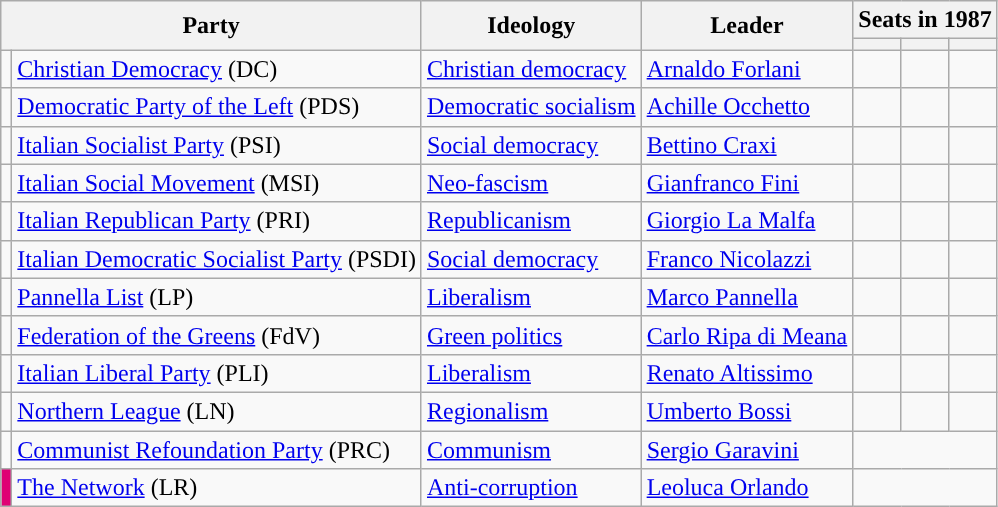<table class=wikitable style="text-align:left">
<tr>
<th colspan=2  rowspan="2">Party</th>
<th rowspan="2">Ideology</th>
<th rowspan="2">Leader</th>
<th colspan="3">Seats in 1987</th>
</tr>
<tr>
<th></th>
<th></th>
<th></th>
</tr>
<tr>
<td></td>
<td><a href='#'>Christian Democracy</a> (DC)</td>
<td><a href='#'>Christian democracy</a></td>
<td><a href='#'>Arnaldo Forlani</a></td>
<td></td>
<td></td>
<td></td>
</tr>
<tr>
<td></td>
<td><a href='#'>Democratic Party of the Left</a> (PDS)</td>
<td><a href='#'>Democratic socialism</a></td>
<td><a href='#'>Achille Occhetto</a></td>
<td></td>
<td></td>
<td></td>
</tr>
<tr>
<td></td>
<td><a href='#'>Italian Socialist Party</a> (PSI)</td>
<td><a href='#'>Social democracy</a></td>
<td><a href='#'>Bettino Craxi</a></td>
<td></td>
<td></td>
<td></td>
</tr>
<tr>
<td></td>
<td><a href='#'>Italian Social Movement</a> (MSI)</td>
<td><a href='#'>Neo-fascism</a></td>
<td><a href='#'>Gianfranco Fini</a></td>
<td></td>
<td></td>
<td></td>
</tr>
<tr>
<td></td>
<td><a href='#'>Italian Republican Party</a> (PRI)</td>
<td><a href='#'>Republicanism</a></td>
<td><a href='#'>Giorgio La Malfa</a></td>
<td></td>
<td></td>
<td></td>
</tr>
<tr>
<td></td>
<td><a href='#'>Italian Democratic Socialist Party</a> (PSDI)</td>
<td><a href='#'>Social democracy</a></td>
<td><a href='#'>Franco Nicolazzi</a></td>
<td></td>
<td></td>
<td></td>
</tr>
<tr>
<td></td>
<td><a href='#'>Pannella List</a> (LP)</td>
<td><a href='#'>Liberalism</a></td>
<td><a href='#'>Marco Pannella</a></td>
<td></td>
<td></td>
<td></td>
</tr>
<tr>
<td></td>
<td><a href='#'>Federation of the Greens</a> (FdV)</td>
<td><a href='#'>Green politics</a></td>
<td><a href='#'>Carlo Ripa di Meana</a></td>
<td></td>
<td></td>
<td></td>
</tr>
<tr>
<td></td>
<td><a href='#'>Italian Liberal Party</a> (PLI)</td>
<td><a href='#'>Liberalism</a></td>
<td><a href='#'>Renato Altissimo</a></td>
<td></td>
<td></td>
<td></td>
</tr>
<tr>
<td></td>
<td><a href='#'>Northern League</a> (LN)</td>
<td><a href='#'>Regionalism</a></td>
<td><a href='#'>Umberto Bossi</a></td>
<td></td>
<td></td>
<td></td>
</tr>
<tr>
<td></td>
<td><a href='#'>Communist Refoundation Party</a> (PRC)</td>
<td><a href='#'>Communism</a></td>
<td><a href='#'>Sergio Garavini</a></td>
<td colspan=3></td>
</tr>
<tr>
<td bgcolor="#DF0174"></td>
<td><a href='#'>The Network</a> (LR)</td>
<td><a href='#'>Anti-corruption</a></td>
<td><a href='#'>Leoluca Orlando</a></td>
<td colspan=3></td>
</tr>
</table>
